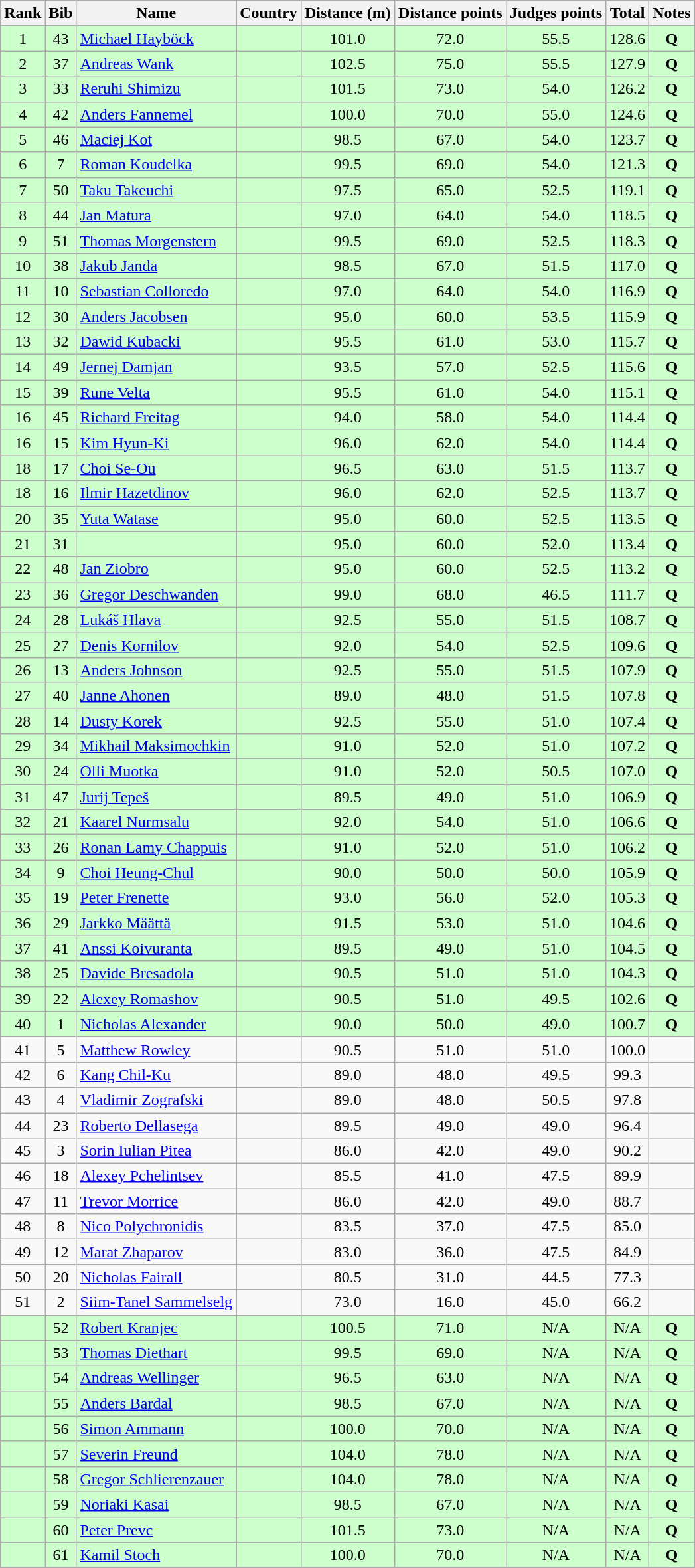<table class="wikitable sortable" style="text-align:center">
<tr>
<th>Rank</th>
<th>Bib</th>
<th>Name</th>
<th>Country</th>
<th>Distance (m)</th>
<th>Distance points</th>
<th>Judges points</th>
<th>Total</th>
<th>Notes</th>
</tr>
<tr bgcolor=ccffcc>
<td>1</td>
<td>43</td>
<td align="left"><a href='#'>Michael Hayböck</a></td>
<td align="left"></td>
<td>101.0</td>
<td>72.0</td>
<td>55.5</td>
<td>128.6</td>
<td><strong>Q</strong></td>
</tr>
<tr bgcolor=ccffcc>
<td>2</td>
<td>37</td>
<td align="left"><a href='#'>Andreas Wank</a></td>
<td align="left"></td>
<td>102.5</td>
<td>75.0</td>
<td>55.5</td>
<td>127.9</td>
<td><strong>Q</strong></td>
</tr>
<tr bgcolor=ccffcc>
<td>3</td>
<td>33</td>
<td align="left"><a href='#'>Reruhi Shimizu</a></td>
<td align="left"></td>
<td>101.5</td>
<td>73.0</td>
<td>54.0</td>
<td>126.2</td>
<td><strong>Q</strong></td>
</tr>
<tr bgcolor=ccffcc>
<td>4</td>
<td>42</td>
<td align="left"><a href='#'>Anders Fannemel</a></td>
<td align="left"></td>
<td>100.0</td>
<td>70.0</td>
<td>55.0</td>
<td>124.6</td>
<td><strong>Q</strong></td>
</tr>
<tr bgcolor=ccffcc>
<td>5</td>
<td>46</td>
<td align="left"><a href='#'>Maciej Kot</a></td>
<td align="left"></td>
<td>98.5</td>
<td>67.0</td>
<td>54.0</td>
<td>123.7</td>
<td><strong>Q</strong></td>
</tr>
<tr bgcolor=ccffcc>
<td>6</td>
<td>7</td>
<td align="left"><a href='#'>Roman Koudelka</a></td>
<td align="left"></td>
<td>99.5</td>
<td>69.0</td>
<td>54.0</td>
<td>121.3</td>
<td><strong>Q</strong></td>
</tr>
<tr bgcolor=ccffcc>
<td>7</td>
<td>50</td>
<td align="left"><a href='#'>Taku Takeuchi</a></td>
<td align="left"></td>
<td>97.5</td>
<td>65.0</td>
<td>52.5</td>
<td>119.1</td>
<td><strong>Q</strong></td>
</tr>
<tr bgcolor=ccffcc>
<td>8</td>
<td>44</td>
<td align="left"><a href='#'>Jan Matura</a></td>
<td align="left"></td>
<td>97.0</td>
<td>64.0</td>
<td>54.0</td>
<td>118.5</td>
<td><strong>Q</strong></td>
</tr>
<tr bgcolor=ccffcc>
<td>9</td>
<td>51</td>
<td align="left"><a href='#'>Thomas Morgenstern</a></td>
<td align="left"></td>
<td>99.5</td>
<td>69.0</td>
<td>52.5</td>
<td>118.3</td>
<td><strong>Q</strong></td>
</tr>
<tr bgcolor=ccffcc>
<td>10</td>
<td>38</td>
<td align="left"><a href='#'>Jakub Janda</a></td>
<td align="left"></td>
<td>98.5</td>
<td>67.0</td>
<td>51.5</td>
<td>117.0</td>
<td><strong>Q</strong></td>
</tr>
<tr bgcolor=ccffcc>
<td>11</td>
<td>10</td>
<td align="left"><a href='#'>Sebastian Colloredo</a></td>
<td align="left"></td>
<td>97.0</td>
<td>64.0</td>
<td>54.0</td>
<td>116.9</td>
<td><strong>Q</strong></td>
</tr>
<tr bgcolor=ccffcc>
<td>12</td>
<td>30</td>
<td align="left"><a href='#'>Anders Jacobsen</a></td>
<td align="left"></td>
<td>95.0</td>
<td>60.0</td>
<td>53.5</td>
<td>115.9</td>
<td><strong>Q</strong></td>
</tr>
<tr bgcolor=ccffcc>
<td>13</td>
<td>32</td>
<td align="left"><a href='#'>Dawid Kubacki</a></td>
<td align="left"></td>
<td>95.5</td>
<td>61.0</td>
<td>53.0</td>
<td>115.7</td>
<td><strong>Q</strong></td>
</tr>
<tr bgcolor=ccffcc>
<td>14</td>
<td>49</td>
<td align="left"><a href='#'>Jernej Damjan</a></td>
<td align="left"></td>
<td>93.5</td>
<td>57.0</td>
<td>52.5</td>
<td>115.6</td>
<td><strong>Q</strong></td>
</tr>
<tr bgcolor=ccffcc>
<td>15</td>
<td>39</td>
<td align="left"><a href='#'>Rune Velta</a></td>
<td align="left"></td>
<td>95.5</td>
<td>61.0</td>
<td>54.0</td>
<td>115.1</td>
<td><strong>Q</strong></td>
</tr>
<tr bgcolor=ccffcc>
<td>16</td>
<td>45</td>
<td align="left"><a href='#'>Richard Freitag</a></td>
<td align="left"></td>
<td>94.0</td>
<td>58.0</td>
<td>54.0</td>
<td>114.4</td>
<td><strong>Q</strong></td>
</tr>
<tr bgcolor=ccffcc>
<td>16</td>
<td>15</td>
<td align="left"><a href='#'>Kim Hyun-Ki</a></td>
<td align="left"></td>
<td>96.0</td>
<td>62.0</td>
<td>54.0</td>
<td>114.4</td>
<td><strong>Q</strong></td>
</tr>
<tr bgcolor=ccffcc>
<td>18</td>
<td>17</td>
<td align="left"><a href='#'>Choi Se-Ou</a></td>
<td align="left"></td>
<td>96.5</td>
<td>63.0</td>
<td>51.5</td>
<td>113.7</td>
<td><strong>Q</strong></td>
</tr>
<tr bgcolor=ccffcc>
<td>18</td>
<td>16</td>
<td align="left"><a href='#'>Ilmir Hazetdinov</a></td>
<td align="left"></td>
<td>96.0</td>
<td>62.0</td>
<td>52.5</td>
<td>113.7</td>
<td><strong>Q</strong></td>
</tr>
<tr bgcolor=ccffcc>
<td>20</td>
<td>35</td>
<td align="left"><a href='#'>Yuta Watase</a></td>
<td align="left"></td>
<td>95.0</td>
<td>60.0</td>
<td>52.5</td>
<td>113.5</td>
<td><strong>Q</strong></td>
</tr>
<tr bgcolor=ccffcc>
<td>21</td>
<td>31</td>
<td align="left"></td>
<td align="left"></td>
<td>95.0</td>
<td>60.0</td>
<td>52.0</td>
<td>113.4</td>
<td><strong>Q</strong></td>
</tr>
<tr bgcolor=ccffcc>
<td>22</td>
<td>48</td>
<td align="left"><a href='#'>Jan Ziobro</a></td>
<td align="left"></td>
<td>95.0</td>
<td>60.0</td>
<td>52.5</td>
<td>113.2</td>
<td><strong>Q</strong></td>
</tr>
<tr bgcolor=ccffcc>
<td>23</td>
<td>36</td>
<td align="left"><a href='#'>Gregor Deschwanden</a></td>
<td align="left"></td>
<td>99.0</td>
<td>68.0</td>
<td>46.5</td>
<td>111.7</td>
<td><strong>Q</strong></td>
</tr>
<tr bgcolor=ccffcc>
<td>24</td>
<td>28</td>
<td align="left"><a href='#'>Lukáš Hlava</a></td>
<td align="left"></td>
<td>92.5</td>
<td>55.0</td>
<td>51.5</td>
<td>108.7</td>
<td><strong>Q</strong></td>
</tr>
<tr bgcolor=ccffcc>
<td>25</td>
<td>27</td>
<td align="left"><a href='#'>Denis Kornilov</a></td>
<td align="left"></td>
<td>92.0</td>
<td>54.0</td>
<td>52.5</td>
<td>109.6</td>
<td><strong>Q</strong></td>
</tr>
<tr bgcolor=ccffcc>
<td>26</td>
<td>13</td>
<td align="left"><a href='#'>Anders Johnson</a></td>
<td align="left"></td>
<td>92.5</td>
<td>55.0</td>
<td>51.5</td>
<td>107.9</td>
<td><strong>Q</strong></td>
</tr>
<tr bgcolor=ccffcc>
<td>27</td>
<td>40</td>
<td align="left"><a href='#'>Janne Ahonen</a></td>
<td align="left"></td>
<td>89.0</td>
<td>48.0</td>
<td>51.5</td>
<td>107.8</td>
<td><strong>Q</strong></td>
</tr>
<tr bgcolor=ccffcc>
<td>28</td>
<td>14</td>
<td align="left"><a href='#'>Dusty Korek</a></td>
<td align="left"></td>
<td>92.5</td>
<td>55.0</td>
<td>51.0</td>
<td>107.4</td>
<td><strong>Q</strong></td>
</tr>
<tr bgcolor=ccffcc>
<td>29</td>
<td>34</td>
<td align="left"><a href='#'>Mikhail Maksimochkin</a></td>
<td align="left"></td>
<td>91.0</td>
<td>52.0</td>
<td>51.0</td>
<td>107.2</td>
<td><strong>Q</strong></td>
</tr>
<tr bgcolor=ccffcc>
<td>30</td>
<td>24</td>
<td align="left"><a href='#'>Olli Muotka</a></td>
<td align="left"></td>
<td>91.0</td>
<td>52.0</td>
<td>50.5</td>
<td>107.0</td>
<td><strong>Q</strong></td>
</tr>
<tr bgcolor=ccffcc>
<td>31</td>
<td>47</td>
<td align="left"><a href='#'>Jurij Tepeš</a></td>
<td align="left"></td>
<td>89.5</td>
<td>49.0</td>
<td>51.0</td>
<td>106.9</td>
<td><strong>Q</strong></td>
</tr>
<tr bgcolor=ccffcc>
<td>32</td>
<td>21</td>
<td align="left"><a href='#'>Kaarel Nurmsalu</a></td>
<td align="left"></td>
<td>92.0</td>
<td>54.0</td>
<td>51.0</td>
<td>106.6</td>
<td><strong>Q</strong></td>
</tr>
<tr bgcolor=ccffcc>
<td>33</td>
<td>26</td>
<td align="left"><a href='#'>Ronan Lamy Chappuis</a></td>
<td align="left"></td>
<td>91.0</td>
<td>52.0</td>
<td>51.0</td>
<td>106.2</td>
<td><strong>Q</strong></td>
</tr>
<tr bgcolor=ccffcc>
<td>34</td>
<td>9</td>
<td align="left"><a href='#'>Choi Heung-Chul</a></td>
<td align="left"></td>
<td>90.0</td>
<td>50.0</td>
<td>50.0</td>
<td>105.9</td>
<td><strong>Q</strong></td>
</tr>
<tr bgcolor=ccffcc>
<td>35</td>
<td>19</td>
<td align="left"><a href='#'>Peter Frenette</a></td>
<td align="left"></td>
<td>93.0</td>
<td>56.0</td>
<td>52.0</td>
<td>105.3</td>
<td><strong>Q</strong></td>
</tr>
<tr bgcolor=ccffcc>
<td>36</td>
<td>29</td>
<td align="left"><a href='#'>Jarkko Määttä</a></td>
<td align="left"></td>
<td>91.5</td>
<td>53.0</td>
<td>51.0</td>
<td>104.6</td>
<td><strong>Q</strong></td>
</tr>
<tr bgcolor=ccffcc>
<td>37</td>
<td>41</td>
<td align="left"><a href='#'>Anssi Koivuranta</a></td>
<td align="left"></td>
<td>89.5</td>
<td>49.0</td>
<td>51.0</td>
<td>104.5</td>
<td><strong>Q</strong></td>
</tr>
<tr bgcolor=ccffcc>
<td>38</td>
<td>25</td>
<td align="left"><a href='#'>Davide Bresadola</a></td>
<td align="left"></td>
<td>90.5</td>
<td>51.0</td>
<td>51.0</td>
<td>104.3</td>
<td><strong>Q</strong></td>
</tr>
<tr bgcolor=ccffcc>
<td>39</td>
<td>22</td>
<td align="left"><a href='#'>Alexey Romashov</a></td>
<td align="left"></td>
<td>90.5</td>
<td>51.0</td>
<td>49.5</td>
<td>102.6</td>
<td><strong>Q</strong></td>
</tr>
<tr bgcolor=ccffcc>
<td>40</td>
<td>1</td>
<td align="left"><a href='#'>Nicholas Alexander</a></td>
<td align="left"></td>
<td>90.0</td>
<td>50.0</td>
<td>49.0</td>
<td>100.7</td>
<td><strong>Q</strong></td>
</tr>
<tr>
<td>41</td>
<td>5</td>
<td align="left"><a href='#'>Matthew Rowley</a></td>
<td align="left"></td>
<td>90.5</td>
<td>51.0</td>
<td>51.0</td>
<td>100.0</td>
<td></td>
</tr>
<tr>
<td>42</td>
<td>6</td>
<td align="left"><a href='#'>Kang Chil-Ku</a></td>
<td align="left"></td>
<td>89.0</td>
<td>48.0</td>
<td>49.5</td>
<td>99.3</td>
<td></td>
</tr>
<tr>
<td>43</td>
<td>4</td>
<td align="left"><a href='#'>Vladimir Zografski</a></td>
<td align="left"></td>
<td>89.0</td>
<td>48.0</td>
<td>50.5</td>
<td>97.8</td>
<td></td>
</tr>
<tr>
<td>44</td>
<td>23</td>
<td align="left"><a href='#'>Roberto Dellasega</a></td>
<td align="left"></td>
<td>89.5</td>
<td>49.0</td>
<td>49.0</td>
<td>96.4</td>
<td></td>
</tr>
<tr>
<td>45</td>
<td>3</td>
<td align="left"><a href='#'>Sorin Iulian Pitea</a></td>
<td align="left"></td>
<td>86.0</td>
<td>42.0</td>
<td>49.0</td>
<td>90.2</td>
<td></td>
</tr>
<tr>
<td>46</td>
<td>18</td>
<td align="left"><a href='#'>Alexey Pchelintsev</a></td>
<td align="left"></td>
<td>85.5</td>
<td>41.0</td>
<td>47.5</td>
<td>89.9</td>
<td></td>
</tr>
<tr>
<td>47</td>
<td>11</td>
<td align="left"><a href='#'>Trevor Morrice</a></td>
<td align="left"></td>
<td>86.0</td>
<td>42.0</td>
<td>49.0</td>
<td>88.7</td>
<td></td>
</tr>
<tr>
<td>48</td>
<td>8</td>
<td align="left"><a href='#'>Nico Polychronidis</a></td>
<td align="left"></td>
<td>83.5</td>
<td>37.0</td>
<td>47.5</td>
<td>85.0</td>
<td></td>
</tr>
<tr>
<td>49</td>
<td>12</td>
<td align="left"><a href='#'>Marat Zhaparov</a></td>
<td align="left"></td>
<td>83.0</td>
<td>36.0</td>
<td>47.5</td>
<td>84.9</td>
<td></td>
</tr>
<tr>
<td>50</td>
<td>20</td>
<td align="left"><a href='#'>Nicholas Fairall</a></td>
<td align="left"></td>
<td>80.5</td>
<td>31.0</td>
<td>44.5</td>
<td>77.3</td>
<td></td>
</tr>
<tr>
<td>51</td>
<td>2</td>
<td align="left"><a href='#'>Siim-Tanel Sammelselg</a></td>
<td align="left"></td>
<td>73.0</td>
<td>16.0</td>
<td>45.0</td>
<td>66.2</td>
<td></td>
</tr>
<tr bgcolor="#ccffcc">
<td></td>
<td>52</td>
<td align="left"><a href='#'>Robert Kranjec</a></td>
<td align="left"></td>
<td>100.5</td>
<td>71.0</td>
<td>N/A</td>
<td>N/A</td>
<td><strong>Q</strong> </td>
</tr>
<tr bgcolor="#ccffcc">
<td></td>
<td>53</td>
<td align="left"><a href='#'>Thomas Diethart</a></td>
<td align="left"></td>
<td>99.5</td>
<td>69.0</td>
<td>N/A</td>
<td>N/A</td>
<td><strong>Q</strong> </td>
</tr>
<tr bgcolor="#ccffcc">
<td></td>
<td>54</td>
<td align="left"><a href='#'>Andreas Wellinger</a></td>
<td align="left"></td>
<td>96.5</td>
<td>63.0</td>
<td>N/A</td>
<td>N/A</td>
<td><strong>Q</strong> </td>
</tr>
<tr bgcolor="#ccffcc">
<td></td>
<td>55</td>
<td align="left"><a href='#'>Anders Bardal</a></td>
<td align="left"></td>
<td>98.5</td>
<td>67.0</td>
<td>N/A</td>
<td>N/A</td>
<td><strong>Q</strong> </td>
</tr>
<tr bgcolor="#ccffcc">
<td></td>
<td>56</td>
<td align="left"><a href='#'>Simon Ammann</a></td>
<td align="left"></td>
<td>100.0</td>
<td>70.0</td>
<td>N/A</td>
<td>N/A</td>
<td><strong>Q</strong> </td>
</tr>
<tr bgcolor="#ccffcc">
<td></td>
<td>57</td>
<td align="left"><a href='#'>Severin Freund</a></td>
<td align="left"></td>
<td>104.0</td>
<td>78.0</td>
<td>N/A</td>
<td>N/A</td>
<td><strong>Q</strong> </td>
</tr>
<tr bgcolor="#ccffcc">
<td></td>
<td>58</td>
<td align="left"><a href='#'>Gregor Schlierenzauer</a></td>
<td align="left"></td>
<td>104.0</td>
<td>78.0</td>
<td>N/A</td>
<td>N/A</td>
<td><strong>Q</strong> </td>
</tr>
<tr bgcolor="#ccffcc">
<td></td>
<td>59</td>
<td align="left"><a href='#'>Noriaki Kasai</a></td>
<td align="left"></td>
<td>98.5</td>
<td>67.0</td>
<td>N/A</td>
<td>N/A</td>
<td><strong>Q</strong> </td>
</tr>
<tr bgcolor="#ccffcc">
<td></td>
<td>60</td>
<td align="left"><a href='#'>Peter Prevc</a></td>
<td align="left"></td>
<td>101.5</td>
<td>73.0</td>
<td>N/A</td>
<td>N/A</td>
<td><strong>Q</strong> </td>
</tr>
<tr bgcolor="#ccffcc">
<td></td>
<td>61</td>
<td align="left"><a href='#'>Kamil Stoch</a></td>
<td align="left"></td>
<td>100.0</td>
<td>70.0</td>
<td>N/A</td>
<td>N/A</td>
<td><strong>Q</strong> </td>
</tr>
</table>
